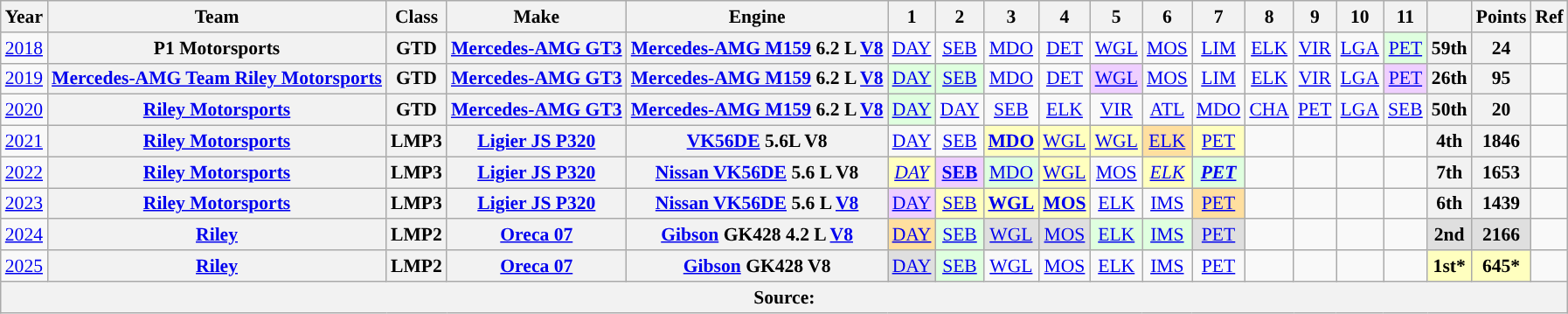<table class="wikitable" style="text-align:center; font-size:90%">
<tr>
<th>Year</th>
<th>Team</th>
<th>Class</th>
<th>Make</th>
<th>Engine</th>
<th>1</th>
<th>2</th>
<th>3</th>
<th>4</th>
<th>5</th>
<th>6</th>
<th>7</th>
<th>8</th>
<th>9</th>
<th>10</th>
<th>11</th>
<th></th>
<th>Points</th>
<th>Ref</th>
</tr>
<tr>
<td><a href='#'>2018</a></td>
<th>P1 Motorsports</th>
<th>GTD</th>
<th><a href='#'>Mercedes-AMG GT3</a></th>
<th><a href='#'>Mercedes-AMG M159</a> 6.2 L <a href='#'>V8</a></th>
<td><a href='#'>DAY</a></td>
<td><a href='#'>SEB</a></td>
<td><a href='#'>MDO</a></td>
<td><a href='#'>DET</a></td>
<td><a href='#'>WGL</a></td>
<td><a href='#'>MOS</a></td>
<td><a href='#'>LIM</a></td>
<td><a href='#'>ELK</a></td>
<td><a href='#'>VIR</a></td>
<td><a href='#'>LGA</a></td>
<td style="background:#DFFFDF;"><a href='#'>PET</a><br></td>
<th>59th</th>
<th>24</th>
<td></td>
</tr>
<tr>
<td><a href='#'>2019</a></td>
<th><a href='#'>Mercedes-AMG Team Riley Motorsports</a></th>
<th>GTD</th>
<th><a href='#'>Mercedes-AMG GT3</a></th>
<th><a href='#'>Mercedes-AMG M159</a> 6.2 L <a href='#'>V8</a></th>
<td style="background:#DFFFDF;"><a href='#'>DAY</a><br></td>
<td style="background:#DFFFDF;"><a href='#'>SEB</a><br></td>
<td><a href='#'>MDO</a></td>
<td><a href='#'>DET</a></td>
<td style="background:#EFCFFF;"><a href='#'>WGL</a><br></td>
<td><a href='#'>MOS</a></td>
<td><a href='#'>LIM</a></td>
<td><a href='#'>ELK</a></td>
<td><a href='#'>VIR</a></td>
<td><a href='#'>LGA</a></td>
<td style="background:#EFCFFF;"><a href='#'>PET</a><br></td>
<th>26th</th>
<th>95</th>
<td></td>
</tr>
<tr>
<td><a href='#'>2020</a></td>
<th><a href='#'>Riley Motorsports</a></th>
<th>GTD</th>
<th><a href='#'>Mercedes-AMG GT3</a></th>
<th><a href='#'>Mercedes-AMG M159</a> 6.2 L <a href='#'>V8</a></th>
<td style="background:#DFFFDF;"><a href='#'>DAY</a><br></td>
<td><a href='#'>DAY</a></td>
<td><a href='#'>SEB</a></td>
<td><a href='#'>ELK</a></td>
<td><a href='#'>VIR</a></td>
<td><a href='#'>ATL</a></td>
<td><a href='#'>MDO</a></td>
<td><a href='#'>CHA</a></td>
<td><a href='#'>PET</a></td>
<td><a href='#'>LGA</a></td>
<td><a href='#'>SEB</a></td>
<th>50th</th>
<th>20</th>
<td></td>
</tr>
<tr>
<td><a href='#'>2021</a></td>
<th><a href='#'>Riley Motorsports</a></th>
<th>LMP3</th>
<th><a href='#'>Ligier JS P320</a></th>
<th><a href='#'>VK56DE</a> 5.6L V8</th>
<td><a href='#'>DAY</a></td>
<td><a href='#'>SEB</a></td>
<td style="background:#FFFFBF;"><strong><a href='#'>MDO</a></strong><br></td>
<td style="background:#FFFFBF;"><a href='#'>WGL</a><br></td>
<td style="background:#FFFFBF;"><a href='#'>WGL</a><br></td>
<td style="background:#FFDF9F;"><a href='#'>ELK</a><br></td>
<td style="background:#FFFFBF;"><a href='#'>PET</a><br></td>
<td></td>
<td></td>
<td></td>
<td></td>
<th>4th</th>
<th>1846</th>
<td></td>
</tr>
<tr>
<td><a href='#'>2022</a></td>
<th><a href='#'>Riley Motorsports</a></th>
<th>LMP3</th>
<th><a href='#'>Ligier JS P320</a></th>
<th><a href='#'>Nissan VK56DE</a> 5.6 L V8</th>
<td style="background:#FFFFBF;"><em><a href='#'>DAY</a></em><br></td>
<td style="background:#EFCFFF;"><strong><a href='#'>SEB</a></strong><br></td>
<td style="background:#DFFFDF;"><a href='#'>MDO</a><br></td>
<td style="background:#FFFFBF;"><a href='#'>WGL</a><br></td>
<td><a href='#'>MOS</a></td>
<td style="background:#FFFFBF;"><em><a href='#'>ELK</a></em><br></td>
<td style="background:#DFFFDF;"><strong><em><a href='#'>PET</a></em></strong><br></td>
<td></td>
<td></td>
<td></td>
<td></td>
<th>7th</th>
<th>1653</th>
<td></td>
</tr>
<tr>
<td><a href='#'>2023</a></td>
<th><a href='#'>Riley Motorsports</a></th>
<th>LMP3</th>
<th><a href='#'>Ligier JS P320</a></th>
<th><a href='#'>Nissan VK56DE</a> 5.6 L <a href='#'>V8</a></th>
<td style="background:#EFCFFF;"><a href='#'>DAY</a><br></td>
<td style="background:#FFFFBF;"><a href='#'>SEB</a><br></td>
<td style="background:#FFFFBF;"><strong><a href='#'>WGL</a></strong><br></td>
<td style="background:#FFFFBF;"><strong><a href='#'>MOS</a></strong><br></td>
<td><a href='#'>ELK</a></td>
<td><a href='#'>IMS</a></td>
<td style="background:#FFDF9F;”"><a href='#'>PET</a><br></td>
<td></td>
<td></td>
<td></td>
<td></td>
<th>6th</th>
<th>1439</th>
<td></td>
</tr>
<tr>
<td><a href='#'>2024</a></td>
<th><a href='#'>Riley</a></th>
<th>LMP2</th>
<th><a href='#'>Oreca 07</a></th>
<th><a href='#'>Gibson</a> GK428 4.2 L <a href='#'>V8</a></th>
<td style="background:#FFDF9F;"><a href='#'>DAY</a><br></td>
<td style="background:#DFFFDF;"><a href='#'>SEB</a><br></td>
<td style="background:#DFDFDF;"><a href='#'>WGL</a><br></td>
<td style="background:#DFDFDF;"><a href='#'>MOS</a><br></td>
<td style="background:#DFFFDF;"><a href='#'>ELK</a><br></td>
<td style="background:#DFFFDF;"><a href='#'>IMS</a><br></td>
<td style="background:#DFDFDF;"><a href='#'>PET</a><br></td>
<td></td>
<td></td>
<td></td>
<td></td>
<th style="background:#DFDFDF;">2nd</th>
<th style="background:#DFDFDF;">2166</th>
<td></td>
</tr>
<tr>
<td><a href='#'>2025</a></td>
<th><a href='#'>Riley</a></th>
<th>LMP2</th>
<th><a href='#'>Oreca 07</a></th>
<th><a href='#'>Gibson</a> GK428 V8</th>
<td style="background:#DFDFDF;"><a href='#'>DAY</a><br></td>
<td style="background:#DFFFDF;"><a href='#'>SEB</a><br></td>
<td style="background:#;"><a href='#'>WGL</a><br></td>
<td style="background:#;"><a href='#'>MOS</a><br></td>
<td style="background:#;"><a href='#'>ELK</a><br></td>
<td style="background:#;"><a href='#'>IMS</a><br></td>
<td style="background:#;"><a href='#'>PET</a></td>
<td></td>
<td></td>
<td></td>
<td></td>
<th style="background:#FFFFBF;">1st*</th>
<th style="background:#FFFFBF;">645*</th>
</tr>
<tr>
<th colspan="19">Source:</th>
</tr>
</table>
